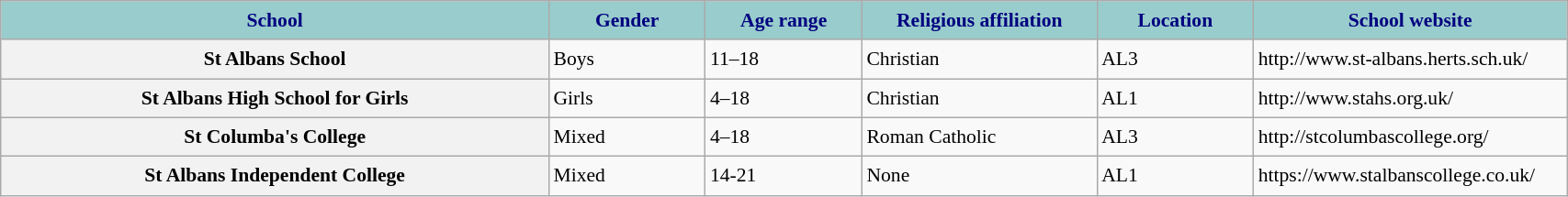<table class="wikitable sortable" style="font-size:90%; width:90%; border:0; text-align:left; line-height:150%;">
<tr>
<th style="height:17px; background:#9cc; color:navy; width:35%;">School</th>
<th style="height:17px; background:#9cc; color:navy; width:10%;">Gender</th>
<th style="height:17px; background:#9cc; color:navy; width:10%;">Age range</th>
<th style="height:17px; background:#9cc; color:navy; width:15%;">Religious affiliation</th>
<th style="height:17px; background:#9cc; color:navy; width:10%;">Location</th>
<th style="height:17px; background:#9cc; color:navy; width:20%;">School website</th>
</tr>
<tr>
<th>St Albans School</th>
<td>Boys</td>
<td>11–18</td>
<td>Christian</td>
<td>AL3</td>
<td>http://www.st-albans.herts.sch.uk/</td>
</tr>
<tr>
<th>St Albans High School for Girls</th>
<td>Girls</td>
<td>4–18</td>
<td>Christian</td>
<td>AL1</td>
<td>http://www.stahs.org.uk/</td>
</tr>
<tr>
<th>St Columba's College</th>
<td>Mixed</td>
<td>4–18</td>
<td>Roman Catholic</td>
<td>AL3</td>
<td>http://stcolumbascollege.org/</td>
</tr>
<tr>
<th>St Albans Independent College</th>
<td>Mixed</td>
<td>14-21</td>
<td>None</td>
<td>AL1</td>
<td>https://www.stalbanscollege.co.uk/</td>
</tr>
</table>
